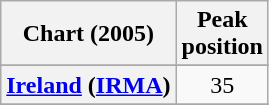<table class="wikitable sortable plainrowheaders" style="text-align:center">
<tr>
<th scope="col">Chart (2005)</th>
<th scope="col">Peak<br>position</th>
</tr>
<tr>
</tr>
<tr>
</tr>
<tr>
</tr>
<tr>
</tr>
<tr>
<th scope="row"><a href='#'>Ireland</a> (<a href='#'>IRMA</a>)</th>
<td>35</td>
</tr>
<tr>
</tr>
<tr>
</tr>
<tr>
</tr>
<tr>
</tr>
<tr>
</tr>
</table>
